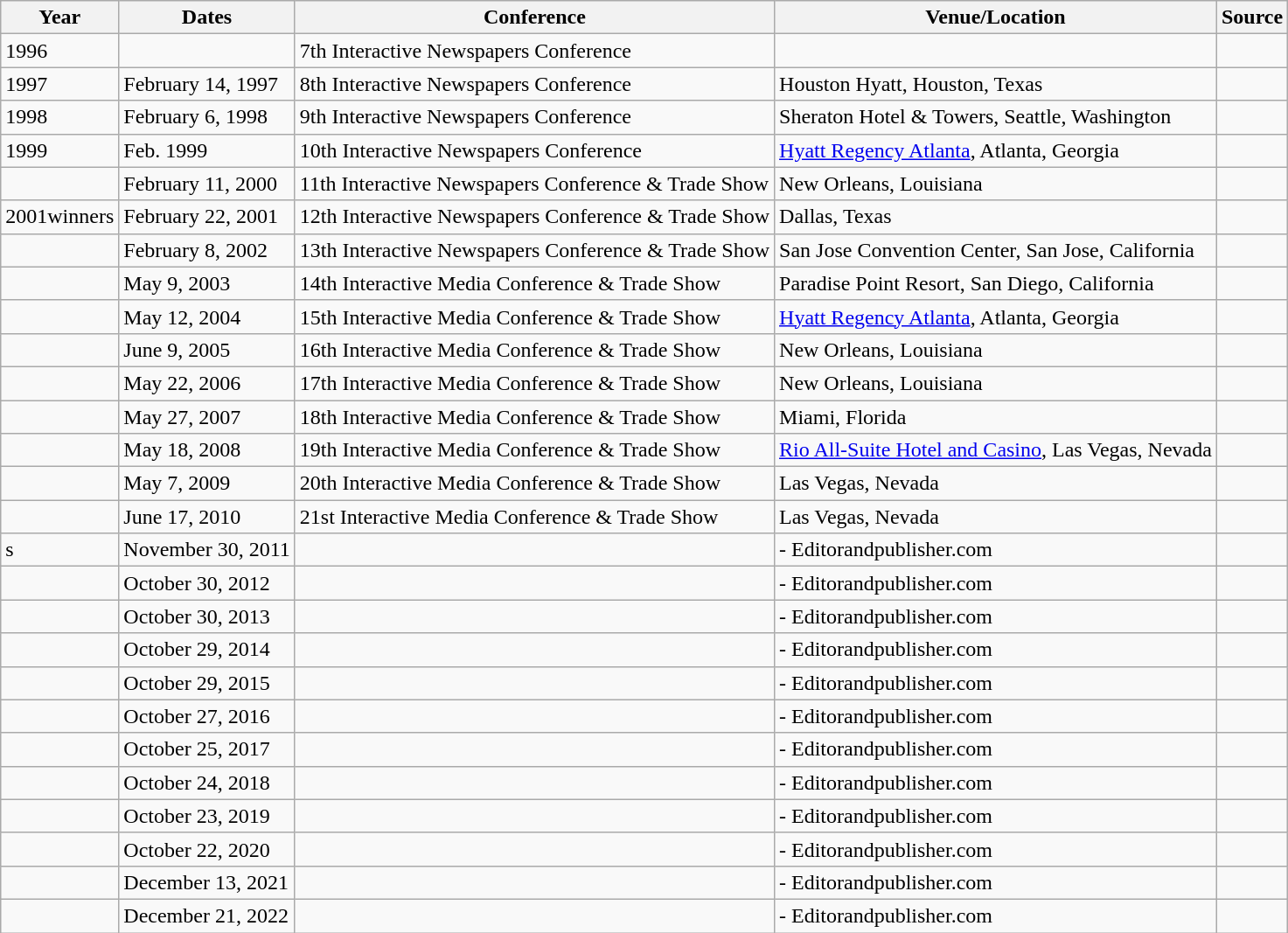<table class="wikitable">
<tr>
<th>Year</th>
<th>Dates</th>
<th>Conference</th>
<th>Venue/Location</th>
<th>Source</th>
</tr>
<tr>
<td>1996</td>
<td></td>
<td>7th Interactive Newspapers Conference</td>
<td></td>
<td></td>
</tr>
<tr>
<td>1997</td>
<td>February 14, 1997</td>
<td>8th Interactive Newspapers Conference</td>
<td>Houston Hyatt, Houston, Texas</td>
<td></td>
</tr>
<tr>
<td>1998</td>
<td>February 6, 1998</td>
<td>9th Interactive Newspapers Conference</td>
<td>Sheraton Hotel & Towers, Seattle, Washington</td>
<td></td>
</tr>
<tr>
<td>1999</td>
<td>Feb. 1999</td>
<td>10th Interactive Newspapers Conference</td>
<td><a href='#'>Hyatt Regency Atlanta</a>, Atlanta, Georgia</td>
<td></td>
</tr>
<tr>
<td></td>
<td>February 11, 2000</td>
<td>11th Interactive Newspapers Conference & Trade Show</td>
<td>New Orleans, Louisiana</td>
<td></td>
</tr>
<tr>
<td>2001winners</td>
<td>February 22, 2001</td>
<td>12th Interactive Newspapers Conference & Trade Show</td>
<td>Dallas, Texas</td>
<td></td>
</tr>
<tr>
<td></td>
<td>February 8, 2002</td>
<td>13th Interactive Newspapers Conference & Trade Show</td>
<td>San Jose Convention Center, San Jose, California</td>
<td></td>
</tr>
<tr>
<td></td>
<td>May 9, 2003</td>
<td>14th Interactive Media Conference & Trade Show</td>
<td>Paradise Point Resort, San Diego, California</td>
<td></td>
</tr>
<tr>
<td></td>
<td>May 12, 2004</td>
<td>15th Interactive Media Conference & Trade Show</td>
<td><a href='#'>Hyatt Regency Atlanta</a>, Atlanta, Georgia</td>
<td></td>
</tr>
<tr>
<td></td>
<td>June 9, 2005</td>
<td>16th Interactive Media Conference & Trade Show</td>
<td>New Orleans, Louisiana</td>
<td></td>
</tr>
<tr>
<td></td>
<td>May 22, 2006</td>
<td>17th Interactive Media Conference & Trade Show</td>
<td>New Orleans, Louisiana</td>
<td></td>
</tr>
<tr>
<td></td>
<td>May 27, 2007</td>
<td>18th Interactive Media Conference & Trade Show</td>
<td>Miami, Florida</td>
<td></td>
</tr>
<tr>
<td></td>
<td>May 18, 2008</td>
<td>19th Interactive Media Conference & Trade Show</td>
<td><a href='#'>Rio All-Suite Hotel and Casino</a>, Las Vegas, Nevada</td>
<td></td>
</tr>
<tr>
<td></td>
<td>May 7, 2009</td>
<td>20th Interactive Media Conference & Trade Show</td>
<td>Las Vegas, Nevada</td>
<td></td>
</tr>
<tr>
<td></td>
<td>June 17, 2010</td>
<td>21st Interactive Media Conference & Trade Show</td>
<td>Las Vegas, Nevada</td>
<td></td>
</tr>
<tr>
<td>s</td>
<td>November 30, 2011</td>
<td></td>
<td> - Editorandpublisher.com</td>
<td></td>
</tr>
<tr>
<td></td>
<td>October 30, 2012</td>
<td></td>
<td> - Editorandpublisher.com</td>
<td></td>
</tr>
<tr>
<td></td>
<td>October 30, 2013</td>
<td></td>
<td> - Editorandpublisher.com</td>
<td></td>
</tr>
<tr>
<td></td>
<td>October 29, 2014</td>
<td></td>
<td> - Editorandpublisher.com</td>
<td></td>
</tr>
<tr>
<td></td>
<td>October 29, 2015</td>
<td></td>
<td> - Editorandpublisher.com</td>
<td></td>
</tr>
<tr>
<td></td>
<td>October 27, 2016</td>
<td></td>
<td> - Editorandpublisher.com</td>
<td></td>
</tr>
<tr>
<td></td>
<td>October 25, 2017</td>
<td></td>
<td> - Editorandpublisher.com</td>
<td></td>
</tr>
<tr>
<td></td>
<td>October 24, 2018</td>
<td></td>
<td> - Editorandpublisher.com</td>
<td></td>
</tr>
<tr>
<td></td>
<td>October 23, 2019</td>
<td></td>
<td> - Editorandpublisher.com</td>
<td></td>
</tr>
<tr>
<td></td>
<td>October 22, 2020</td>
<td></td>
<td> - Editorandpublisher.com</td>
<td></td>
</tr>
<tr>
<td></td>
<td>December 13, 2021</td>
<td></td>
<td> - Editorandpublisher.com</td>
<td></td>
</tr>
<tr>
<td></td>
<td>December 21, 2022</td>
<td></td>
<td> - Editorandpublisher.com</td>
<td></td>
</tr>
</table>
